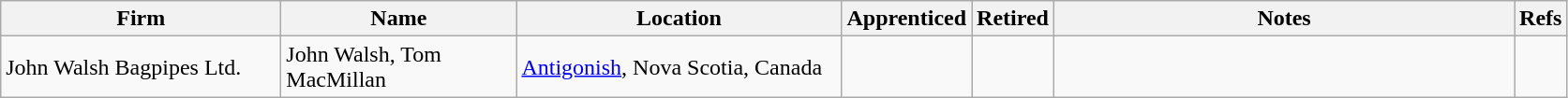<table class="sortable wikitable">
<tr style="bgcolor:#cccccc;border-bottom:none;">
<th style="width:12em;">Firm</th>
<th style="width:10em;">Name</th>
<th style="width:14em;">Location</th>
<th style="width:1.5em;">Apprenticed</th>
<th style="width:1.5em;">Retired</th>
<th style="width:20em;">Notes</th>
<th style="width: 1em;">Refs</th>
</tr>
<tr style="border-top:none;">
<td>John Walsh Bagpipes Ltd.</td>
<td>John Walsh, Tom MacMillan</td>
<td><a href='#'>Antigonish</a>, Nova Scotia, Canada</td>
<td></td>
<td></td>
<td></td>
<td></td>
</tr>
</table>
